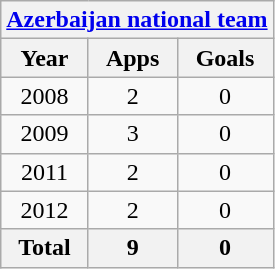<table class="wikitable" style="text-align:center">
<tr>
<th colspan=3><a href='#'>Azerbaijan national team</a></th>
</tr>
<tr>
<th>Year</th>
<th>Apps</th>
<th>Goals</th>
</tr>
<tr>
<td>2008</td>
<td>2</td>
<td>0</td>
</tr>
<tr>
<td>2009</td>
<td>3</td>
<td>0</td>
</tr>
<tr>
<td>2011</td>
<td>2</td>
<td>0</td>
</tr>
<tr>
<td>2012</td>
<td>2</td>
<td>0</td>
</tr>
<tr>
<th>Total</th>
<th>9</th>
<th>0</th>
</tr>
</table>
